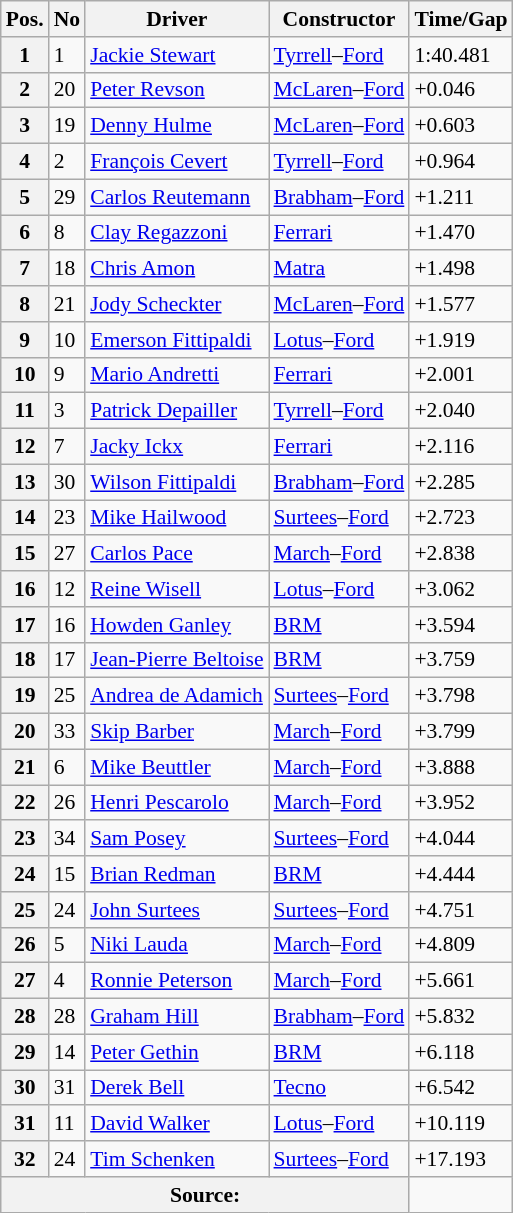<table class="wikitable sortable" style="font-size: 90%;">
<tr>
<th>Pos.</th>
<th>No</th>
<th>Driver</th>
<th>Constructor</th>
<th>Time/Gap</th>
</tr>
<tr>
<th>1</th>
<td>1</td>
<td> <a href='#'>Jackie Stewart</a></td>
<td><a href='#'>Tyrrell</a>–<a href='#'>Ford</a></td>
<td>1:40.481</td>
</tr>
<tr>
<th>2</th>
<td>20</td>
<td> <a href='#'>Peter Revson</a></td>
<td><a href='#'>McLaren</a>–<a href='#'>Ford</a></td>
<td>+0.046</td>
</tr>
<tr>
<th>3</th>
<td>19</td>
<td> <a href='#'>Denny Hulme</a></td>
<td><a href='#'>McLaren</a>–<a href='#'>Ford</a></td>
<td>+0.603</td>
</tr>
<tr>
<th>4</th>
<td>2</td>
<td> <a href='#'>François Cevert</a></td>
<td><a href='#'>Tyrrell</a>–<a href='#'>Ford</a></td>
<td>+0.964</td>
</tr>
<tr>
<th>5</th>
<td>29</td>
<td> <a href='#'>Carlos Reutemann</a></td>
<td><a href='#'>Brabham</a>–<a href='#'>Ford</a></td>
<td>+1.211</td>
</tr>
<tr>
<th>6</th>
<td>8</td>
<td> <a href='#'>Clay Regazzoni</a></td>
<td><a href='#'>Ferrari</a></td>
<td>+1.470</td>
</tr>
<tr>
<th>7</th>
<td>18</td>
<td> <a href='#'>Chris Amon</a></td>
<td><a href='#'>Matra</a></td>
<td>+1.498</td>
</tr>
<tr>
<th>8</th>
<td>21</td>
<td> <a href='#'>Jody Scheckter</a></td>
<td><a href='#'>McLaren</a>–<a href='#'>Ford</a></td>
<td>+1.577</td>
</tr>
<tr>
<th>9</th>
<td>10</td>
<td> <a href='#'>Emerson Fittipaldi</a></td>
<td><a href='#'>Lotus</a>–<a href='#'>Ford</a></td>
<td>+1.919</td>
</tr>
<tr>
<th>10</th>
<td>9</td>
<td> <a href='#'>Mario Andretti</a></td>
<td><a href='#'>Ferrari</a></td>
<td>+2.001</td>
</tr>
<tr>
<th>11</th>
<td>3</td>
<td> <a href='#'>Patrick Depailler</a></td>
<td><a href='#'>Tyrrell</a>–<a href='#'>Ford</a></td>
<td>+2.040</td>
</tr>
<tr>
<th>12</th>
<td>7</td>
<td> <a href='#'>Jacky Ickx</a></td>
<td><a href='#'>Ferrari</a></td>
<td>+2.116</td>
</tr>
<tr>
<th>13</th>
<td>30</td>
<td> <a href='#'>Wilson Fittipaldi</a></td>
<td><a href='#'>Brabham</a>–<a href='#'>Ford</a></td>
<td>+2.285</td>
</tr>
<tr>
<th>14</th>
<td>23</td>
<td> <a href='#'>Mike Hailwood</a></td>
<td><a href='#'>Surtees</a>–<a href='#'>Ford</a></td>
<td>+2.723</td>
</tr>
<tr>
<th>15</th>
<td>27</td>
<td> <a href='#'>Carlos Pace</a></td>
<td><a href='#'>March</a>–<a href='#'>Ford</a></td>
<td>+2.838</td>
</tr>
<tr>
<th>16</th>
<td>12</td>
<td> <a href='#'>Reine Wisell</a></td>
<td><a href='#'>Lotus</a>–<a href='#'>Ford</a></td>
<td>+3.062</td>
</tr>
<tr>
<th>17</th>
<td>16</td>
<td> <a href='#'>Howden Ganley</a></td>
<td><a href='#'>BRM</a></td>
<td>+3.594</td>
</tr>
<tr>
<th>18</th>
<td>17</td>
<td> <a href='#'>Jean-Pierre Beltoise</a></td>
<td><a href='#'>BRM</a></td>
<td>+3.759</td>
</tr>
<tr>
<th>19</th>
<td>25</td>
<td> <a href='#'>Andrea de Adamich</a></td>
<td><a href='#'>Surtees</a>–<a href='#'>Ford</a></td>
<td>+3.798</td>
</tr>
<tr>
<th>20</th>
<td>33</td>
<td> <a href='#'>Skip Barber</a></td>
<td><a href='#'>March</a>–<a href='#'>Ford</a></td>
<td>+3.799</td>
</tr>
<tr>
<th>21</th>
<td>6</td>
<td> <a href='#'>Mike Beuttler</a></td>
<td><a href='#'>March</a>–<a href='#'>Ford</a></td>
<td>+3.888</td>
</tr>
<tr>
<th>22</th>
<td>26</td>
<td> <a href='#'>Henri Pescarolo</a></td>
<td><a href='#'>March</a>–<a href='#'>Ford</a></td>
<td>+3.952</td>
</tr>
<tr>
<th>23</th>
<td>34</td>
<td> <a href='#'>Sam Posey</a></td>
<td><a href='#'>Surtees</a>–<a href='#'>Ford</a></td>
<td>+4.044</td>
</tr>
<tr>
<th>24</th>
<td>15</td>
<td> <a href='#'>Brian Redman</a></td>
<td><a href='#'>BRM</a></td>
<td>+4.444</td>
</tr>
<tr>
<th>25</th>
<td>24</td>
<td> <a href='#'>John Surtees</a></td>
<td><a href='#'>Surtees</a>–<a href='#'>Ford</a></td>
<td>+4.751</td>
</tr>
<tr>
<th>26</th>
<td>5</td>
<td> <a href='#'>Niki Lauda</a></td>
<td><a href='#'>March</a>–<a href='#'>Ford</a></td>
<td>+4.809</td>
</tr>
<tr>
<th>27</th>
<td>4</td>
<td> <a href='#'>Ronnie Peterson</a></td>
<td><a href='#'>March</a>–<a href='#'>Ford</a></td>
<td>+5.661</td>
</tr>
<tr>
<th>28</th>
<td>28</td>
<td> <a href='#'>Graham Hill</a></td>
<td><a href='#'>Brabham</a>–<a href='#'>Ford</a></td>
<td>+5.832</td>
</tr>
<tr>
<th>29</th>
<td>14</td>
<td> <a href='#'>Peter Gethin</a></td>
<td><a href='#'>BRM</a></td>
<td>+6.118</td>
</tr>
<tr>
<th>30</th>
<td>31</td>
<td> <a href='#'>Derek Bell</a></td>
<td><a href='#'>Tecno</a></td>
<td>+6.542</td>
</tr>
<tr>
<th>31</th>
<td>11</td>
<td> <a href='#'>David Walker</a></td>
<td><a href='#'>Lotus</a>–<a href='#'>Ford</a></td>
<td>+10.119</td>
</tr>
<tr>
<th>32</th>
<td>24</td>
<td> <a href='#'>Tim Schenken</a></td>
<td><a href='#'>Surtees</a>–<a href='#'>Ford</a></td>
<td>+17.193</td>
</tr>
<tr>
<th colspan=4>Source:</th>
</tr>
</table>
